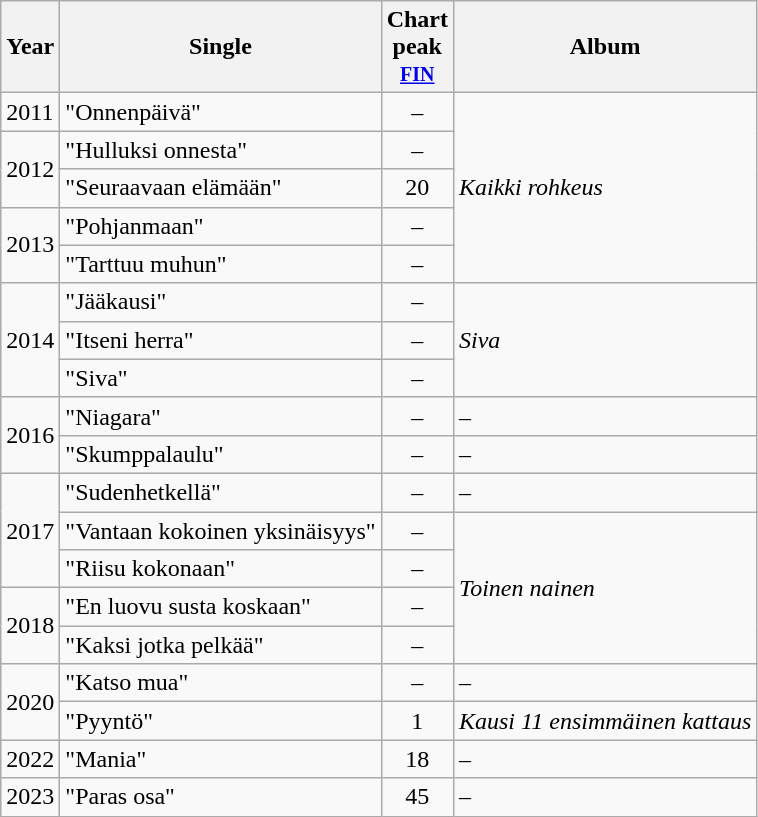<table class="wikitable">
<tr>
<th>Year</th>
<th>Single</th>
<th>Chart <br>peak<br><small><a href='#'>FIN</a><br></small></th>
<th>Album</th>
</tr>
<tr>
<td>2011</td>
<td>"Onnenpäivä"</td>
<td style="text-align:center;">–</td>
<td rowspan="5"><em>Kaikki rohkeus</em></td>
</tr>
<tr>
<td rowspan="2">2012</td>
<td>"Hulluksi onnesta"</td>
<td style="text-align:center;">–</td>
</tr>
<tr>
<td>"Seuraavaan elämään"</td>
<td style="text-align:center;">20</td>
</tr>
<tr>
<td rowspan="2">2013</td>
<td>"Pohjanmaan"</td>
<td style="text-align:center;">–</td>
</tr>
<tr>
<td>"Tarttuu muhun"</td>
<td style="text-align:center;">–</td>
</tr>
<tr>
<td rowspan="3">2014</td>
<td>"Jääkausi"</td>
<td style="text-align:center;">–</td>
<td rowspan="3"><em>Siva</em></td>
</tr>
<tr>
<td>"Itseni herra"</td>
<td style="text-align:center;">–</td>
</tr>
<tr>
<td>"Siva"</td>
<td style="text-align:center;">–</td>
</tr>
<tr>
<td rowspan="2">2016</td>
<td>"Niagara"</td>
<td style="text-align:center;">–</td>
<td>–</td>
</tr>
<tr>
<td>"Skumppalaulu"</td>
<td style="text-align:center;">–</td>
<td>–</td>
</tr>
<tr>
<td rowspan="3">2017</td>
<td>"Sudenhetkellä"</td>
<td style="text-align:center;">–</td>
<td>–</td>
</tr>
<tr>
<td>"Vantaan kokoinen yksinäisyys"</td>
<td style="text-align:center;">–</td>
<td rowspan="4"><em>Toinen nainen</em></td>
</tr>
<tr>
<td>"Riisu kokonaan"</td>
<td style="text-align:center;">–</td>
</tr>
<tr>
<td rowspan="2">2018</td>
<td>"En luovu susta koskaan"</td>
<td style="text-align:center;">–</td>
</tr>
<tr>
<td>"Kaksi jotka pelkää"</td>
<td style="text-align:center;">–</td>
</tr>
<tr>
<td rowspan="2">2020</td>
<td>"Katso mua"</td>
<td style="text-align:center;">–</td>
<td>–</td>
</tr>
<tr>
<td>"Pyyntö"</td>
<td style="text-align:center;">1<br></td>
<td><em>Kausi 11 ensimmäinen kattaus</em></td>
</tr>
<tr>
<td>2022</td>
<td>"Mania"</td>
<td style="text-align:center;">18<br></td>
<td>–</td>
</tr>
<tr>
<td>2023</td>
<td>"Paras osa"</td>
<td style="text-align:center;">45<br></td>
<td>–</td>
</tr>
</table>
